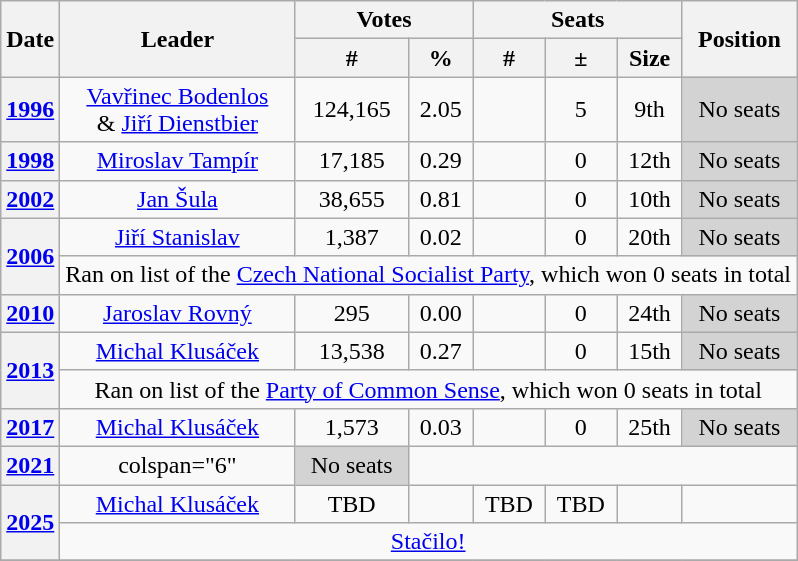<table class="wikitable" style=text-align:center>
<tr>
<th rowspan="2">Date</th>
<th rowspan="2">Leader</th>
<th colspan="2">Votes</th>
<th colspan="3">Seats</th>
<th rowspan="2">Position</th>
</tr>
<tr>
<th>#</th>
<th>%</th>
<th>#</th>
<th>±</th>
<th>Size</th>
</tr>
<tr>
<th><a href='#'>1996</a></th>
<td><a href='#'>Vavřinec Bodenlos</a><br>& <a href='#'>Jiří Dienstbier</a></td>
<td>124,165</td>
<td>2.05</td>
<td></td>
<td> 5</td>
<td>9th</td>
<td style="background:Lightgray;" align=center>No seats</td>
</tr>
<tr>
<th><a href='#'>1998</a></th>
<td><a href='#'>Miroslav Tampír</a></td>
<td>17,185</td>
<td>0.29</td>
<td></td>
<td> 0</td>
<td>12th</td>
<td style="background:Lightgray;" align=center>No seats</td>
</tr>
<tr>
<th><a href='#'>2002</a></th>
<td><a href='#'>Jan Šula</a></td>
<td>38,655</td>
<td>0.81</td>
<td></td>
<td> 0</td>
<td>10th</td>
<td style="background:Lightgray;" align=center>No seats</td>
</tr>
<tr>
<th rowspan=2><a href='#'>2006</a></th>
<td><a href='#'>Jiří Stanislav</a></td>
<td>1,387</td>
<td>0.02</td>
<td></td>
<td> 0</td>
<td>20th</td>
<td style="background:Lightgray;" align=center>No seats</td>
</tr>
<tr>
<td colspan=7>Ran on list of the <a href='#'>Czech National Socialist Party</a>, which won 0 seats in total</td>
</tr>
<tr>
<th><a href='#'>2010</a></th>
<td><a href='#'>Jaroslav Rovný</a></td>
<td>295</td>
<td>0.00</td>
<td></td>
<td> 0</td>
<td>24th</td>
<td style="background:Lightgray;" align=center>No seats</td>
</tr>
<tr>
<th rowspan=2><a href='#'>2013</a></th>
<td><a href='#'>Michal Klusáček</a></td>
<td>13,538</td>
<td>0.27</td>
<td></td>
<td> 0</td>
<td>15th</td>
<td style="background:Lightgray;" align=center>No seats</td>
</tr>
<tr>
<td colspan=7>Ran on list of the <a href='#'>Party of Common Sense</a>, which won 0 seats in total</td>
</tr>
<tr>
<th><a href='#'>2017</a></th>
<td><a href='#'>Michal Klusáček</a></td>
<td>1,573</td>
<td>0.03</td>
<td></td>
<td> 0</td>
<td>25th</td>
<td style="background:Lightgray;" align=center>No seats</td>
</tr>
<tr>
<th><a href='#'>2021</a></th>
<td>colspan="6" </td>
<td style="background:Lightgray;" align=center>No seats</td>
</tr>
<tr>
<th rowspan=2><a href='#'>2025</a></th>
<td><a href='#'>Michal Klusáček</a></td>
<td>TBD</td>
<td></td>
<td>TBD</td>
<td>TBD</td>
<td></td>
<td></td>
</tr>
<tr>
<td colspan=7><a href='#'>Stačilo!</a></td>
</tr>
<tr>
</tr>
</table>
